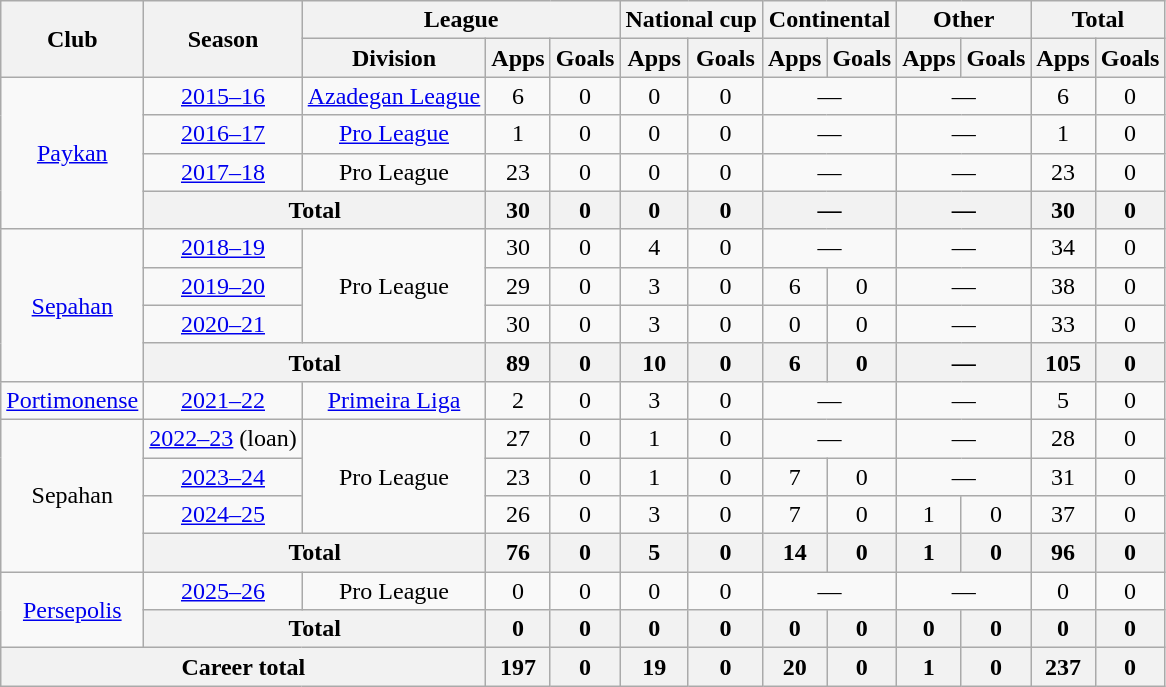<table class="wikitable" style="text-align:center">
<tr>
<th rowspan="2">Club</th>
<th rowspan="2">Season</th>
<th colspan="3">League</th>
<th colspan="2">National cup</th>
<th colspan="2">Continental</th>
<th colspan="2">Other</th>
<th colspan="2">Total</th>
</tr>
<tr>
<th>Division</th>
<th>Apps</th>
<th>Goals</th>
<th>Apps</th>
<th>Goals</th>
<th>Apps</th>
<th>Goals</th>
<th>Apps</th>
<th>Goals</th>
<th>Apps</th>
<th>Goals</th>
</tr>
<tr>
<td rowspan="4"><a href='#'>Paykan</a></td>
<td><a href='#'>2015–16</a></td>
<td><a href='#'>Azadegan League</a></td>
<td>6</td>
<td>0</td>
<td>0</td>
<td>0</td>
<td colspan="2">—</td>
<td colspan="2">—</td>
<td>6</td>
<td>0</td>
</tr>
<tr>
<td><a href='#'>2016–17</a></td>
<td><a href='#'>Pro League</a></td>
<td>1</td>
<td>0</td>
<td>0</td>
<td>0</td>
<td colspan="2">—</td>
<td colspan="2">—</td>
<td>1</td>
<td>0</td>
</tr>
<tr>
<td><a href='#'>2017–18</a></td>
<td>Pro League</td>
<td>23</td>
<td>0</td>
<td>0</td>
<td>0</td>
<td colspan="2">—</td>
<td colspan="2">—</td>
<td>23</td>
<td>0</td>
</tr>
<tr>
<th colspan="2">Total</th>
<th>30</th>
<th>0</th>
<th>0</th>
<th>0</th>
<th colspan="2">—</th>
<th colspan="2">—</th>
<th>30</th>
<th>0</th>
</tr>
<tr>
<td rowspan="4"><a href='#'>Sepahan</a></td>
<td><a href='#'>2018–19</a></td>
<td rowspan="3">Pro League</td>
<td>30</td>
<td>0</td>
<td>4</td>
<td>0</td>
<td colspan="2">—</td>
<td colspan="2">—</td>
<td>34</td>
<td>0</td>
</tr>
<tr>
<td><a href='#'>2019–20</a></td>
<td>29</td>
<td>0</td>
<td>3</td>
<td>0</td>
<td>6</td>
<td>0</td>
<td colspan="2">—</td>
<td>38</td>
<td>0</td>
</tr>
<tr>
<td><a href='#'>2020–21</a></td>
<td>30</td>
<td>0</td>
<td>3</td>
<td>0</td>
<td>0</td>
<td>0</td>
<td colspan="2">—</td>
<td>33</td>
<td>0</td>
</tr>
<tr>
<th colspan="2">Total</th>
<th>89</th>
<th>0</th>
<th>10</th>
<th>0</th>
<th>6</th>
<th>0</th>
<th colspan="2">—</th>
<th>105</th>
<th>0</th>
</tr>
<tr>
<td><a href='#'>Portimonense</a></td>
<td><a href='#'>2021–22</a></td>
<td><a href='#'>Primeira Liga</a></td>
<td>2</td>
<td>0</td>
<td>3</td>
<td>0</td>
<td colspan="2">—</td>
<td colspan="2">—</td>
<td>5</td>
<td>0</td>
</tr>
<tr>
<td rowspan="4">Sepahan</td>
<td><a href='#'>2022–23</a> (loan)</td>
<td rowspan="3">Pro League</td>
<td>27</td>
<td>0</td>
<td>1</td>
<td>0</td>
<td colspan="2">—</td>
<td colspan="2">—</td>
<td>28</td>
<td>0</td>
</tr>
<tr>
<td><a href='#'>2023–24</a></td>
<td>23</td>
<td>0</td>
<td>1</td>
<td>0</td>
<td>7</td>
<td>0</td>
<td colspan="2">—</td>
<td>31</td>
<td>0</td>
</tr>
<tr>
<td><a href='#'>2024–25</a></td>
<td>26</td>
<td>0</td>
<td>3</td>
<td>0</td>
<td>7</td>
<td>0</td>
<td>1</td>
<td>0</td>
<td>37</td>
<td>0</td>
</tr>
<tr>
<th colspan="2">Total</th>
<th>76</th>
<th>0</th>
<th>5</th>
<th>0</th>
<th>14</th>
<th>0</th>
<th>1</th>
<th>0</th>
<th>96</th>
<th>0</th>
</tr>
<tr>
<td rowspan="2"><a href='#'>Persepolis</a></td>
<td><a href='#'>2025–26</a></td>
<td rowspan="1">Pro League</td>
<td>0</td>
<td>0</td>
<td>0</td>
<td>0</td>
<td colspan="2">—</td>
<td colspan="2">—</td>
<td>0</td>
<td>0</td>
</tr>
<tr>
<th colspan="2">Total</th>
<th>0</th>
<th>0</th>
<th>0</th>
<th>0</th>
<th>0</th>
<th>0</th>
<th>0</th>
<th>0</th>
<th>0</th>
<th>0</th>
</tr>
<tr>
<th colspan="3">Career total</th>
<th>197</th>
<th>0</th>
<th>19</th>
<th>0</th>
<th>20</th>
<th>0</th>
<th>1</th>
<th>0</th>
<th>237</th>
<th>0</th>
</tr>
</table>
